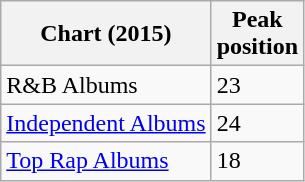<table class="wikitable sortable plainrowheaders">
<tr>
<th>Chart (2015)</th>
<th>Peak<br>position</th>
</tr>
<tr>
<td>R&B Albums</td>
<td>23</td>
</tr>
<tr>
<td><a href='#'>Independent Albums</a></td>
<td>24</td>
</tr>
<tr>
<td><a href='#'>Top Rap Albums</a></td>
<td>18</td>
</tr>
</table>
